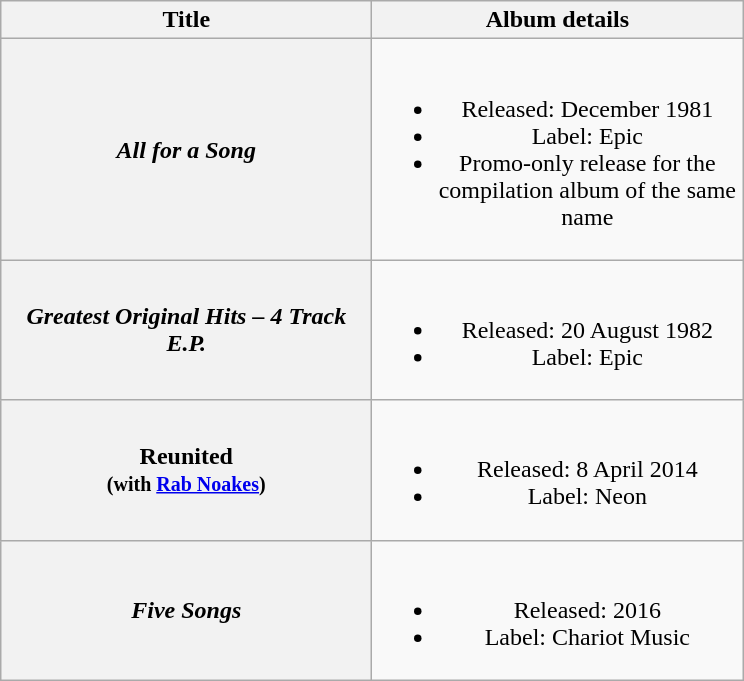<table class="wikitable plainrowheaders" style="text-align:center;">
<tr>
<th scope="col" style="width:15em;">Title</th>
<th scope="col" style="width:15em;">Album details</th>
</tr>
<tr>
<th scope="row"><em>All for a Song</em></th>
<td><br><ul><li>Released: December 1981</li><li>Label: Epic</li><li>Promo-only release for the compilation album of the same name</li></ul></td>
</tr>
<tr>
<th scope="row"><em>Greatest Original Hits – 4 Track E.P.</em></th>
<td><br><ul><li>Released: 20 August 1982</li><li>Label: Epic</li></ul></td>
</tr>
<tr>
<th scope="row">Reunited<br><small>(with <a href='#'>Rab Noakes</a>)</small></th>
<td><br><ul><li>Released: 8 April 2014</li><li>Label: Neon</li></ul></td>
</tr>
<tr>
<th scope="row"><em>Five Songs</em></th>
<td><br><ul><li>Released: 2016</li><li>Label: Chariot Music</li></ul></td>
</tr>
</table>
